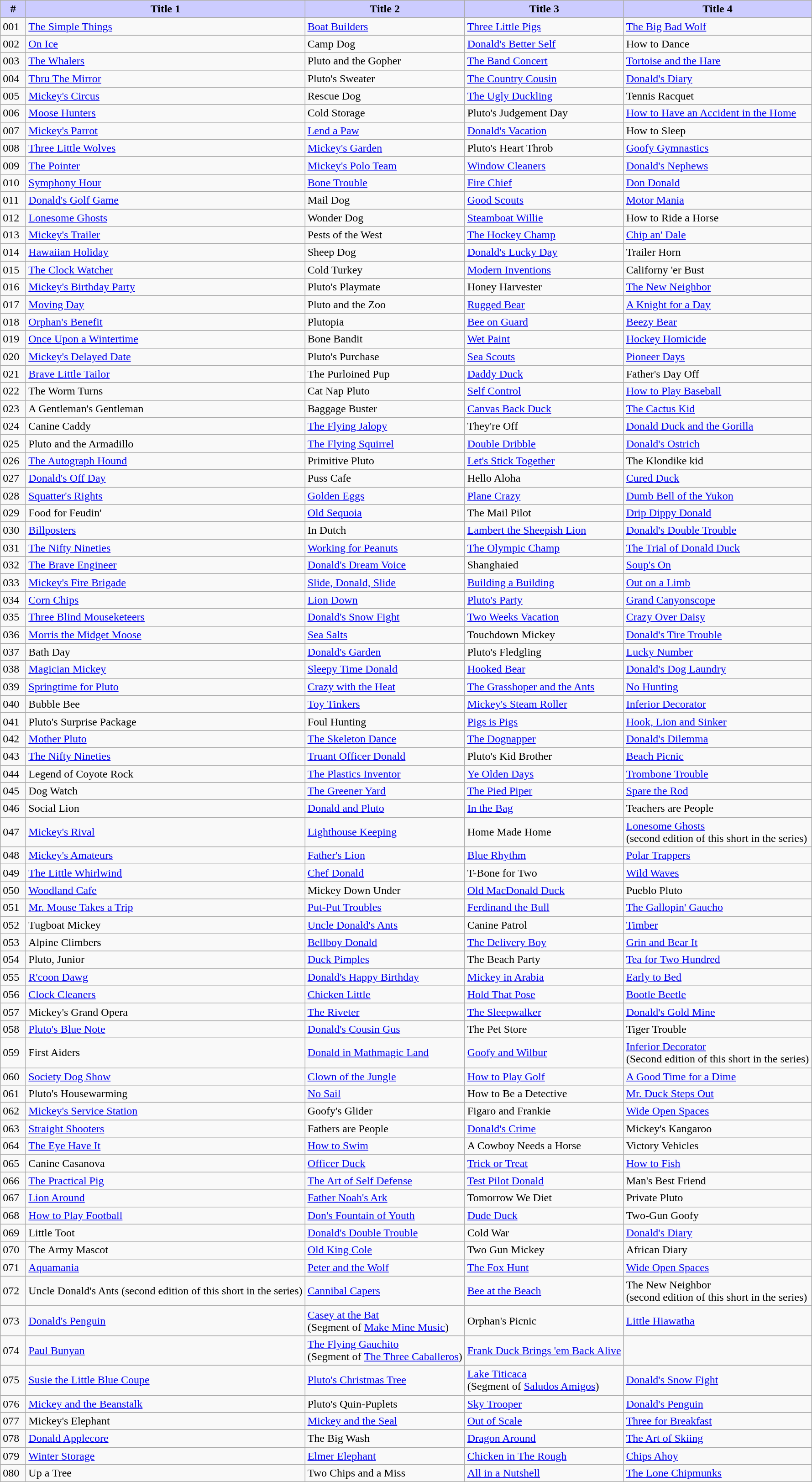<table class="wikitable">
<tr>
<th style="background-color: #CCCCFF" width=30>#</th>
<th style="background-color: #CCCCFF">Title 1</th>
<th style="background-color: #CCCCFF">Title 2</th>
<th style="background-color: #CCCCFF">Title 3</th>
<th style="background-color: #CCCCFF">Title 4</th>
</tr>
<tr>
<td>001</td>
<td><a href='#'>The Simple Things</a></td>
<td><a href='#'>Boat Builders</a></td>
<td><a href='#'>Three Little Pigs</a></td>
<td><a href='#'>The Big Bad Wolf</a></td>
</tr>
<tr>
<td>002</td>
<td><a href='#'>On Ice</a></td>
<td>Camp Dog</td>
<td><a href='#'>Donald's Better Self</a></td>
<td>How to Dance</td>
</tr>
<tr>
<td>003</td>
<td><a href='#'>The Whalers</a></td>
<td>Pluto and the Gopher</td>
<td><a href='#'>The Band Concert</a></td>
<td><a href='#'>Tortoise and the Hare</a></td>
</tr>
<tr>
<td>004</td>
<td><a href='#'>Thru The Mirror</a></td>
<td>Pluto's Sweater</td>
<td><a href='#'>The Country Cousin</a></td>
<td><a href='#'>Donald's Diary</a></td>
</tr>
<tr>
<td>005</td>
<td><a href='#'>Mickey's Circus</a></td>
<td>Rescue Dog</td>
<td><a href='#'>The Ugly Duckling</a></td>
<td>Tennis Racquet</td>
</tr>
<tr>
<td>006</td>
<td><a href='#'>Moose Hunters</a></td>
<td>Cold Storage</td>
<td>Pluto's Judgement Day</td>
<td><a href='#'>How to Have an Accident in the Home</a></td>
</tr>
<tr>
<td>007</td>
<td><a href='#'>Mickey's Parrot</a></td>
<td><a href='#'>Lend a Paw</a></td>
<td><a href='#'>Donald's Vacation</a></td>
<td>How to Sleep</td>
</tr>
<tr>
<td>008</td>
<td><a href='#'>Three Little Wolves</a></td>
<td><a href='#'>Mickey's Garden</a></td>
<td>Pluto's Heart Throb</td>
<td><a href='#'>Goofy Gymnastics</a></td>
</tr>
<tr>
<td>009</td>
<td><a href='#'>The Pointer</a></td>
<td><a href='#'>Mickey's Polo Team</a></td>
<td><a href='#'>Window Cleaners</a></td>
<td><a href='#'>Donald's Nephews</a></td>
</tr>
<tr>
<td>010</td>
<td><a href='#'>Symphony Hour</a></td>
<td><a href='#'>Bone Trouble</a></td>
<td><a href='#'>Fire Chief</a></td>
<td><a href='#'>Don Donald</a></td>
</tr>
<tr>
<td>011</td>
<td><a href='#'>Donald's Golf Game</a></td>
<td>Mail Dog</td>
<td><a href='#'>Good Scouts</a></td>
<td><a href='#'>Motor Mania</a></td>
</tr>
<tr>
<td>012</td>
<td><a href='#'>Lonesome Ghosts</a></td>
<td>Wonder Dog</td>
<td><a href='#'>Steamboat Willie</a></td>
<td>How to Ride a Horse</td>
</tr>
<tr>
<td>013</td>
<td><a href='#'>Mickey's Trailer</a></td>
<td>Pests of the West</td>
<td><a href='#'>The Hockey Champ</a></td>
<td><a href='#'>Chip an' Dale</a></td>
</tr>
<tr>
<td>014</td>
<td><a href='#'>Hawaiian Holiday</a></td>
<td>Sheep Dog</td>
<td><a href='#'>Donald's Lucky Day</a></td>
<td>Trailer Horn</td>
</tr>
<tr>
<td>015</td>
<td><a href='#'>The Clock Watcher</a></td>
<td>Cold Turkey</td>
<td><a href='#'>Modern Inventions</a></td>
<td>Californy 'er Bust</td>
</tr>
<tr>
<td>016</td>
<td><a href='#'>Mickey's Birthday Party</a></td>
<td>Pluto's Playmate</td>
<td>Honey Harvester</td>
<td><a href='#'>The New Neighbor</a></td>
</tr>
<tr>
<td>017</td>
<td><a href='#'>Moving Day</a></td>
<td>Pluto and the Zoo</td>
<td><a href='#'>Rugged Bear</a></td>
<td><a href='#'>A Knight for a Day</a></td>
</tr>
<tr>
<td>018</td>
<td><a href='#'>Orphan's Benefit</a></td>
<td>Plutopia</td>
<td><a href='#'>Bee on Guard</a></td>
<td><a href='#'>Beezy Bear</a></td>
</tr>
<tr>
<td>019</td>
<td><a href='#'>Once Upon a Wintertime</a></td>
<td>Bone Bandit</td>
<td><a href='#'>Wet Paint</a></td>
<td><a href='#'>Hockey Homicide</a></td>
</tr>
<tr>
<td>020</td>
<td><a href='#'>Mickey's Delayed Date</a></td>
<td>Pluto's Purchase</td>
<td><a href='#'>Sea Scouts</a></td>
<td><a href='#'>Pioneer Days</a></td>
</tr>
<tr>
<td>021</td>
<td><a href='#'>Brave Little Tailor</a></td>
<td>The Purloined Pup</td>
<td><a href='#'>Daddy Duck</a></td>
<td>Father's Day Off</td>
</tr>
<tr>
<td>022</td>
<td>The Worm Turns</td>
<td>Cat Nap Pluto</td>
<td><a href='#'>Self Control</a></td>
<td><a href='#'>How to Play Baseball</a></td>
</tr>
<tr>
<td>023</td>
<td>A Gentleman's Gentleman</td>
<td>Baggage Buster</td>
<td><a href='#'>Canvas Back Duck</a></td>
<td><a href='#'>The Cactus Kid</a></td>
</tr>
<tr>
<td>024</td>
<td>Canine Caddy</td>
<td><a href='#'>The Flying Jalopy</a></td>
<td>They're Off</td>
<td><a href='#'>Donald Duck and the Gorilla</a></td>
</tr>
<tr>
<td>025</td>
<td>Pluto and the Armadillo</td>
<td><a href='#'>The Flying Squirrel</a></td>
<td><a href='#'>Double Dribble</a></td>
<td><a href='#'>Donald's Ostrich</a></td>
</tr>
<tr>
<td>026</td>
<td><a href='#'>The Autograph Hound</a></td>
<td>Primitive Pluto</td>
<td><a href='#'>Let's Stick Together</a></td>
<td>The Klondike kid</td>
</tr>
<tr>
<td>027</td>
<td><a href='#'>Donald's Off Day</a></td>
<td>Puss Cafe</td>
<td>Hello Aloha</td>
<td><a href='#'>Cured Duck</a></td>
</tr>
<tr>
<td>028</td>
<td><a href='#'>Squatter's Rights</a></td>
<td><a href='#'>Golden Eggs</a></td>
<td><a href='#'>Plane Crazy</a></td>
<td><a href='#'>Dumb Bell of the Yukon</a></td>
</tr>
<tr>
<td>029</td>
<td>Food for Feudin'</td>
<td><a href='#'>Old Sequoia</a></td>
<td>The Mail Pilot</td>
<td><a href='#'>Drip Dippy Donald</a></td>
</tr>
<tr>
<td>030</td>
<td><a href='#'>Billposters</a></td>
<td>In Dutch</td>
<td><a href='#'>Lambert the Sheepish Lion</a></td>
<td><a href='#'>Donald's Double Trouble</a></td>
</tr>
<tr>
<td>031</td>
<td><a href='#'>The Nifty Nineties</a></td>
<td><a href='#'>Working for Peanuts</a></td>
<td><a href='#'>The Olympic Champ</a></td>
<td><a href='#'>The Trial of Donald Duck</a></td>
</tr>
<tr>
<td>032</td>
<td><a href='#'>The Brave Engineer</a></td>
<td><a href='#'>Donald's Dream Voice</a></td>
<td>Shanghaied</td>
<td><a href='#'>Soup's On</a></td>
</tr>
<tr>
<td>033</td>
<td><a href='#'>Mickey's Fire Brigade</a></td>
<td><a href='#'>Slide, Donald, Slide</a></td>
<td><a href='#'>Building a Building</a></td>
<td><a href='#'>Out on a Limb</a></td>
</tr>
<tr>
<td>034</td>
<td><a href='#'>Corn Chips</a></td>
<td><a href='#'>Lion Down</a></td>
<td><a href='#'>Pluto's Party</a></td>
<td><a href='#'>Grand Canyonscope</a></td>
</tr>
<tr>
<td>035</td>
<td><a href='#'>Three Blind Mouseketeers</a></td>
<td><a href='#'>Donald's Snow Fight</a></td>
<td><a href='#'>Two Weeks Vacation</a></td>
<td><a href='#'>Crazy Over Daisy</a></td>
</tr>
<tr>
<td>036</td>
<td><a href='#'>Morris the Midget Moose</a></td>
<td><a href='#'>Sea Salts</a></td>
<td>Touchdown Mickey</td>
<td><a href='#'>Donald's Tire Trouble</a></td>
</tr>
<tr>
<td>037</td>
<td>Bath Day</td>
<td><a href='#'>Donald's Garden</a></td>
<td>Pluto's Fledgling</td>
<td><a href='#'>Lucky Number</a></td>
</tr>
<tr>
<td>038</td>
<td><a href='#'>Magician Mickey</a></td>
<td><a href='#'>Sleepy Time Donald</a></td>
<td><a href='#'>Hooked Bear</a></td>
<td><a href='#'>Donald's Dog Laundry</a></td>
</tr>
<tr>
<td>039</td>
<td><a href='#'>Springtime for Pluto</a></td>
<td><a href='#'>Crazy with the Heat</a></td>
<td><a href='#'>The Grasshoper and the Ants</a></td>
<td><a href='#'>No Hunting</a></td>
</tr>
<tr>
<td>040</td>
<td>Bubble Bee</td>
<td><a href='#'>Toy Tinkers</a></td>
<td><a href='#'>Mickey's Steam Roller</a></td>
<td><a href='#'>Inferior Decorator</a></td>
</tr>
<tr>
<td>041</td>
<td>Pluto's Surprise Package</td>
<td>Foul Hunting</td>
<td><a href='#'>Pigs is Pigs</a></td>
<td><a href='#'>Hook, Lion and Sinker</a></td>
</tr>
<tr>
<td>042</td>
<td><a href='#'>Mother Pluto</a></td>
<td><a href='#'>The Skeleton Dance</a></td>
<td><a href='#'>The Dognapper</a></td>
<td><a href='#'>Donald's Dilemma</a></td>
</tr>
<tr>
<td>043</td>
<td><a href='#'>The Nifty Nineties</a></td>
<td><a href='#'>Truant Officer Donald</a></td>
<td>Pluto's Kid Brother</td>
<td><a href='#'>Beach Picnic</a></td>
</tr>
<tr>
<td>044</td>
<td>Legend of Coyote Rock</td>
<td><a href='#'>The Plastics Inventor</a></td>
<td><a href='#'>Ye Olden Days</a></td>
<td><a href='#'>Trombone Trouble</a></td>
</tr>
<tr>
<td>045</td>
<td>Dog Watch</td>
<td><a href='#'>The Greener Yard</a></td>
<td><a href='#'>The Pied Piper</a></td>
<td><a href='#'>Spare the Rod</a></td>
</tr>
<tr>
<td>046</td>
<td>Social Lion</td>
<td><a href='#'>Donald and Pluto</a></td>
<td><a href='#'>In the Bag</a></td>
<td>Teachers are People</td>
</tr>
<tr>
<td>047</td>
<td><a href='#'>Mickey's Rival</a></td>
<td><a href='#'>Lighthouse Keeping</a></td>
<td>Home Made Home</td>
<td><a href='#'>Lonesome Ghosts</a> <br> (second edition of this short in the series)</td>
</tr>
<tr>
<td>048</td>
<td><a href='#'>Mickey's Amateurs</a></td>
<td><a href='#'>Father's Lion</a></td>
<td><a href='#'>Blue Rhythm</a></td>
<td><a href='#'>Polar Trappers</a></td>
</tr>
<tr>
<td>049</td>
<td><a href='#'>The Little Whirlwind</a></td>
<td><a href='#'>Chef Donald</a></td>
<td>T-Bone for Two</td>
<td><a href='#'>Wild Waves</a></td>
</tr>
<tr>
<td>050</td>
<td><a href='#'>Woodland Cafe</a></td>
<td>Mickey Down Under</td>
<td><a href='#'>Old MacDonald Duck</a></td>
<td>Pueblo Pluto</td>
</tr>
<tr>
<td>051</td>
<td><a href='#'>Mr. Mouse Takes a Trip</a></td>
<td><a href='#'>Put-Put Troubles</a></td>
<td><a href='#'>Ferdinand the Bull</a></td>
<td><a href='#'>The Gallopin' Gaucho</a></td>
</tr>
<tr>
<td>052</td>
<td>Tugboat Mickey</td>
<td><a href='#'>Uncle Donald's Ants</a></td>
<td>Canine Patrol</td>
<td><a href='#'>Timber</a></td>
</tr>
<tr>
<td>053</td>
<td>Alpine Climbers</td>
<td><a href='#'>Bellboy Donald</a></td>
<td><a href='#'>The Delivery Boy</a></td>
<td><a href='#'>Grin and Bear It</a></td>
</tr>
<tr>
<td>054</td>
<td>Pluto, Junior</td>
<td><a href='#'>Duck Pimples</a></td>
<td>The Beach Party</td>
<td><a href='#'>Tea for Two Hundred</a></td>
</tr>
<tr>
<td>055</td>
<td><a href='#'>R'coon Dawg</a></td>
<td><a href='#'>Donald's Happy Birthday</a></td>
<td><a href='#'>Mickey in Arabia</a></td>
<td><a href='#'>Early to Bed</a></td>
</tr>
<tr>
<td>056</td>
<td><a href='#'>Clock Cleaners</a></td>
<td><a href='#'>Chicken Little</a></td>
<td><a href='#'>Hold That Pose</a></td>
<td><a href='#'>Bootle Beetle</a></td>
</tr>
<tr>
<td>057</td>
<td>Mickey's Grand Opera</td>
<td><a href='#'>The Riveter</a></td>
<td><a href='#'>The Sleepwalker</a></td>
<td><a href='#'>Donald's Gold Mine</a></td>
</tr>
<tr>
<td>058</td>
<td><a href='#'>Pluto's Blue Note</a></td>
<td><a href='#'>Donald's Cousin Gus</a></td>
<td>The Pet Store</td>
<td>Tiger Trouble</td>
</tr>
<tr>
<td>059</td>
<td>First Aiders</td>
<td><a href='#'>Donald in Mathmagic Land</a></td>
<td><a href='#'>Goofy and Wilbur</a></td>
<td><a href='#'>Inferior Decorator</a> <br> (Second edition of this short in the series)</td>
</tr>
<tr>
<td>060</td>
<td><a href='#'>Society Dog Show</a></td>
<td><a href='#'>Clown of the Jungle</a></td>
<td><a href='#'>How to Play Golf</a></td>
<td><a href='#'>A Good Time for a Dime</a></td>
</tr>
<tr>
<td>061</td>
<td>Pluto's Housewarming</td>
<td><a href='#'>No Sail</a></td>
<td>How to Be a Detective</td>
<td><a href='#'>Mr. Duck Steps Out</a></td>
</tr>
<tr>
<td>062</td>
<td><a href='#'>Mickey's Service Station</a></td>
<td>Goofy's Glider</td>
<td>Figaro and Frankie</td>
<td><a href='#'>Wide Open Spaces</a></td>
</tr>
<tr>
<td>063</td>
<td><a href='#'>Straight Shooters</a></td>
<td>Fathers are People</td>
<td><a href='#'>Donald's Crime</a></td>
<td>Mickey's Kangaroo</td>
</tr>
<tr>
<td>064</td>
<td><a href='#'>The Eye Have It</a></td>
<td><a href='#'>How to Swim</a></td>
<td>A Cowboy Needs a Horse</td>
<td>Victory Vehicles</td>
</tr>
<tr>
<td>065</td>
<td>Canine Casanova</td>
<td><a href='#'>Officer Duck</a></td>
<td><a href='#'>Trick or Treat</a></td>
<td><a href='#'>How to Fish</a></td>
</tr>
<tr>
<td>066</td>
<td><a href='#'>The Practical Pig</a></td>
<td><a href='#'>The Art of Self Defense</a></td>
<td><a href='#'>Test Pilot Donald</a></td>
<td>Man's Best Friend</td>
</tr>
<tr>
<td>067</td>
<td><a href='#'>Lion Around</a></td>
<td><a href='#'>Father Noah's Ark</a></td>
<td>Tomorrow We Diet</td>
<td>Private Pluto</td>
</tr>
<tr>
<td>068</td>
<td><a href='#'>How to Play Football</a></td>
<td><a href='#'>Don's Fountain of Youth</a></td>
<td><a href='#'>Dude Duck</a></td>
<td>Two-Gun Goofy</td>
</tr>
<tr>
<td>069</td>
<td>Little Toot</td>
<td><a href='#'>Donald's Double Trouble</a></td>
<td>Cold War</td>
<td><a href='#'>Donald's Diary</a></td>
</tr>
<tr>
<td>070</td>
<td>The Army Mascot</td>
<td><a href='#'>Old King Cole</a></td>
<td>Two Gun Mickey</td>
<td>African Diary</td>
</tr>
<tr>
<td>071</td>
<td><a href='#'>Aquamania</a></td>
<td><a href='#'>Peter and the Wolf</a></td>
<td><a href='#'>The Fox Hunt</a></td>
<td><a href='#'>Wide Open Spaces</a></td>
</tr>
<tr>
<td>072</td>
<td>Uncle Donald's Ants (second edition of this short in the series)</td>
<td><a href='#'>Cannibal Capers</a></td>
<td><a href='#'>Bee at the Beach</a></td>
<td>The New Neighbor <br> (second edition of this short in the series)</td>
</tr>
<tr>
<td>073</td>
<td><a href='#'>Donald's Penguin</a></td>
<td><a href='#'>Casey at the Bat</a> <br> (Segment of <a href='#'>Make Mine Music</a>)</td>
<td>Orphan's Picnic</td>
<td><a href='#'>Little Hiawatha</a></td>
</tr>
<tr>
<td>074</td>
<td><a href='#'>Paul Bunyan</a></td>
<td><a href='#'>The Flying Gauchito</a> <br> (Segment of <a href='#'>The Three Caballeros</a>)</td>
<td><a href='#'>Frank Duck Brings 'em Back Alive</a></td>
</tr>
<tr>
<td>075</td>
<td><a href='#'>Susie the Little Blue Coupe</a></td>
<td><a href='#'>Pluto's Christmas Tree</a></td>
<td><a href='#'>Lake Titicaca</a><br> (Segment of <a href='#'>Saludos Amigos</a>)</td>
<td><a href='#'>Donald's Snow Fight</a></td>
</tr>
<tr>
<td>076</td>
<td><a href='#'>Mickey and the Beanstalk</a></td>
<td>Pluto's Quin-Puplets</td>
<td><a href='#'>Sky Trooper</a></td>
<td><a href='#'>Donald's Penguin</a></td>
</tr>
<tr>
<td>077</td>
<td>Mickey's Elephant</td>
<td><a href='#'>Mickey and the Seal</a></td>
<td><a href='#'>Out of Scale</a></td>
<td><a href='#'>Three for Breakfast</a></td>
</tr>
<tr>
<td>078</td>
<td><a href='#'>Donald Applecore</a></td>
<td>The Big Wash</td>
<td><a href='#'>Dragon Around</a></td>
<td><a href='#'>The Art of Skiing</a></td>
</tr>
<tr>
<td>079</td>
<td><a href='#'>Winter Storage</a></td>
<td><a href='#'>Elmer Elephant</a></td>
<td><a href='#'>Chicken in The Rough</a></td>
<td><a href='#'>Chips Ahoy</a></td>
</tr>
<tr>
<td>080</td>
<td>Up a Tree</td>
<td>Two Chips and a Miss</td>
<td><a href='#'>All in a Nutshell</a></td>
<td><a href='#'>The Lone Chipmunks</a></td>
</tr>
</table>
